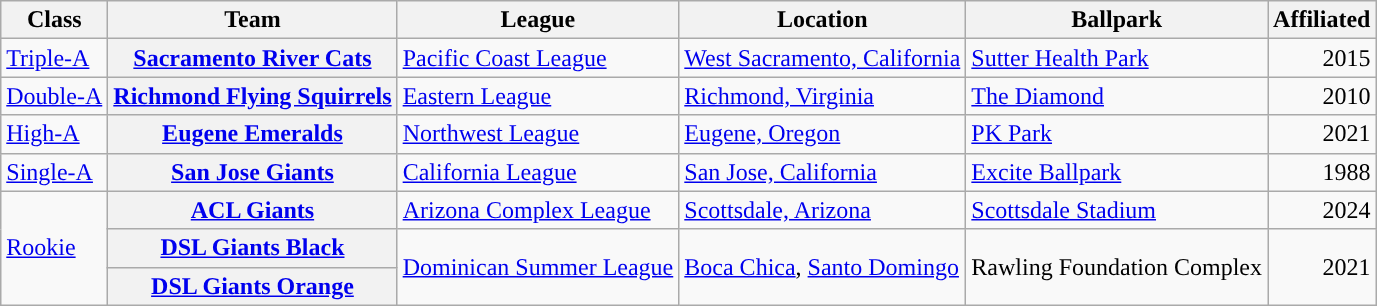<table class="wikitable plainrowheaders sortable">
<tr>
<th scope="col">Class</th>
<th scope="col">Team</th>
<th scope="col">League</th>
<th scope="col">Location</th>
<th scope="col">Ballpark</th>
<th scope="col">Affiliated</th>
</tr>
<tr>
<td><a href='#'>Triple-A</a></td>
<th scope="row"><a href='#'>Sacramento River Cats</a></th>
<td><a href='#'>Pacific Coast League</a></td>
<td><a href='#'>West Sacramento, California</a></td>
<td><a href='#'>Sutter Health Park</a></td>
<td align="right">2015</td>
</tr>
<tr>
<td><a href='#'>Double-A</a></td>
<th scope="row"><a href='#'>Richmond Flying Squirrels</a></th>
<td><a href='#'>Eastern League</a></td>
<td><a href='#'>Richmond, Virginia</a></td>
<td><a href='#'>The Diamond</a></td>
<td align="right">2010</td>
</tr>
<tr>
<td><a href='#'>High-A</a></td>
<th scope="row"><a href='#'>Eugene Emeralds</a></th>
<td><a href='#'>Northwest League</a></td>
<td><a href='#'>Eugene, Oregon</a></td>
<td><a href='#'>PK Park</a></td>
<td align="right">2021</td>
</tr>
<tr>
<td><a href='#'>Single-A</a></td>
<th scope="row"><a href='#'>San Jose Giants</a></th>
<td><a href='#'>California League</a></td>
<td><a href='#'>San Jose, California</a></td>
<td><a href='#'>Excite Ballpark</a></td>
<td align="right">1988</td>
</tr>
<tr>
<td rowspan=3><a href='#'>Rookie</a></td>
<th scope="row"><a href='#'>ACL Giants</a></th>
<td><a href='#'>Arizona Complex League</a></td>
<td><a href='#'>Scottsdale, Arizona</a></td>
<td><a href='#'>Scottsdale Stadium</a></td>
<td align="right">2024</td>
</tr>
<tr>
<th scope="row"><a href='#'>DSL Giants Black</a></th>
<td rowspan=2><a href='#'>Dominican Summer League</a></td>
<td rowspan=2><a href='#'>Boca Chica</a>, <a href='#'>Santo Domingo</a></td>
<td rowspan=2>Rawling Foundation Complex</td>
<td rowspan=2 align="right">2021</td>
</tr>
<tr>
<th scope="row"><a href='#'>DSL Giants Orange</a></th>
</tr>
</table>
